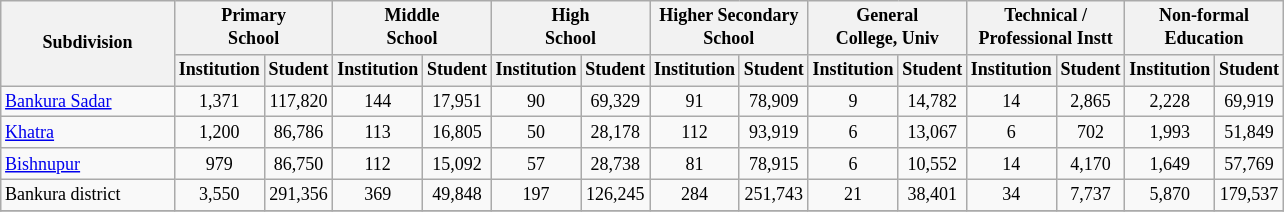<table class="wikitable" style="text-align:center;font-size: 9pt">
<tr>
<th width="110" rowspan="2">Subdivision</th>
<th colspan="2">Primary<br>School</th>
<th colspan="2">Middle<br>School</th>
<th colspan="2">High<br>School</th>
<th colspan="2">Higher Secondary<br>School</th>
<th colspan="2">General<br>College, Univ</th>
<th colspan="2">Technical /<br>Professional Instt</th>
<th colspan="2">Non-formal<br>Education</th>
</tr>
<tr>
<th width="30">Institution</th>
<th width="30">Student</th>
<th width="30">Institution</th>
<th width="30">Student</th>
<th width="30">Institution</th>
<th width="30">Student</th>
<th width="30">Institution</th>
<th width="30">Student</th>
<th width="30">Institution</th>
<th width="30">Student</th>
<th width="30">Institution</th>
<th width="30">Student</th>
<th width="30">Institution</th>
<th width="30">Student<br></th>
</tr>
<tr>
<td align=left><a href='#'>Bankura Sadar</a></td>
<td align="center">1,371</td>
<td align="center">117,820</td>
<td align="center">144</td>
<td align="center">17,951</td>
<td align="center">90</td>
<td align="center">69,329</td>
<td align="center">91</td>
<td align="center">78,909</td>
<td align="center">9</td>
<td align="center">14,782</td>
<td align="center">14</td>
<td align="center">2,865</td>
<td align="center">2,228</td>
<td align="center">69,919</td>
</tr>
<tr>
<td align=left><a href='#'>Khatra</a></td>
<td align="center">1,200</td>
<td align="center">86,786</td>
<td align="center">113</td>
<td align="center">16,805</td>
<td align="center">50</td>
<td align="center">28,178</td>
<td align="center">112</td>
<td align="center">93,919</td>
<td align="center">6</td>
<td align="center">13,067</td>
<td align="center">6</td>
<td align="center">702</td>
<td align="center">1,993</td>
<td align="center">51,849</td>
</tr>
<tr>
<td align=left><a href='#'>Bishnupur</a></td>
<td align="center">979</td>
<td align="center">86,750</td>
<td align="center">112</td>
<td align="center">15,092</td>
<td align="center">57</td>
<td align="center">28,738</td>
<td align="center">81</td>
<td align="center">78,915</td>
<td align="center">6</td>
<td align="center">10,552</td>
<td align="center">14</td>
<td align="center">4,170</td>
<td align="center">1,649</td>
<td align="center">57,769</td>
</tr>
<tr>
<td align=left>Bankura district</td>
<td align="center">3,550</td>
<td align="center">291,356</td>
<td align="center">369</td>
<td align="center">49,848</td>
<td align="center">197</td>
<td align="center">126,245</td>
<td align="center">284</td>
<td align="center">251,743</td>
<td align="center">21</td>
<td align="center">38,401</td>
<td align="center">34</td>
<td align="center">7,737</td>
<td align="center">5,870</td>
<td align="center">179,537</td>
</tr>
<tr>
</tr>
</table>
